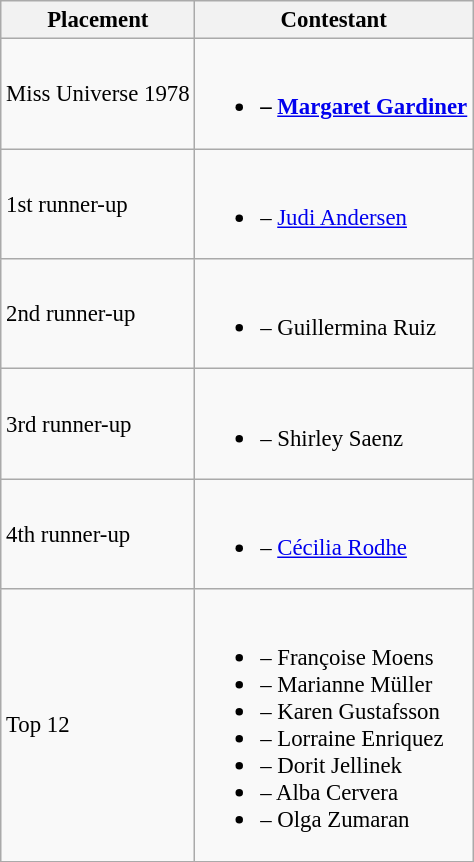<table class="wikitable sortable" style="font-size:95%;">
<tr>
<th>Placement</th>
<th>Contestant</th>
</tr>
<tr>
<td>Miss Universe 1978</td>
<td><br><ul><li><strong> – <a href='#'>Margaret Gardiner</a></strong></li></ul></td>
</tr>
<tr>
<td>1st runner-up</td>
<td><br><ul><li> – <a href='#'>Judi Andersen</a></li></ul></td>
</tr>
<tr>
<td>2nd runner-up</td>
<td><br><ul><li> – Guillermina Ruiz</li></ul></td>
</tr>
<tr>
<td>3rd runner-up</td>
<td><br><ul><li> – Shirley Saenz</li></ul></td>
</tr>
<tr>
<td>4th runner-up</td>
<td><br><ul><li> – <a href='#'>Cécilia Rodhe</a></li></ul></td>
</tr>
<tr>
<td>Top 12</td>
<td><br><ul><li> – Françoise Moens</li><li> – Marianne Müller</li><li> – Karen Gustafsson</li><li> – Lorraine Enriquez</li><li> – Dorit Jellinek</li><li> – Alba Cervera</li><li> – Olga Zumaran</li></ul></td>
</tr>
</table>
